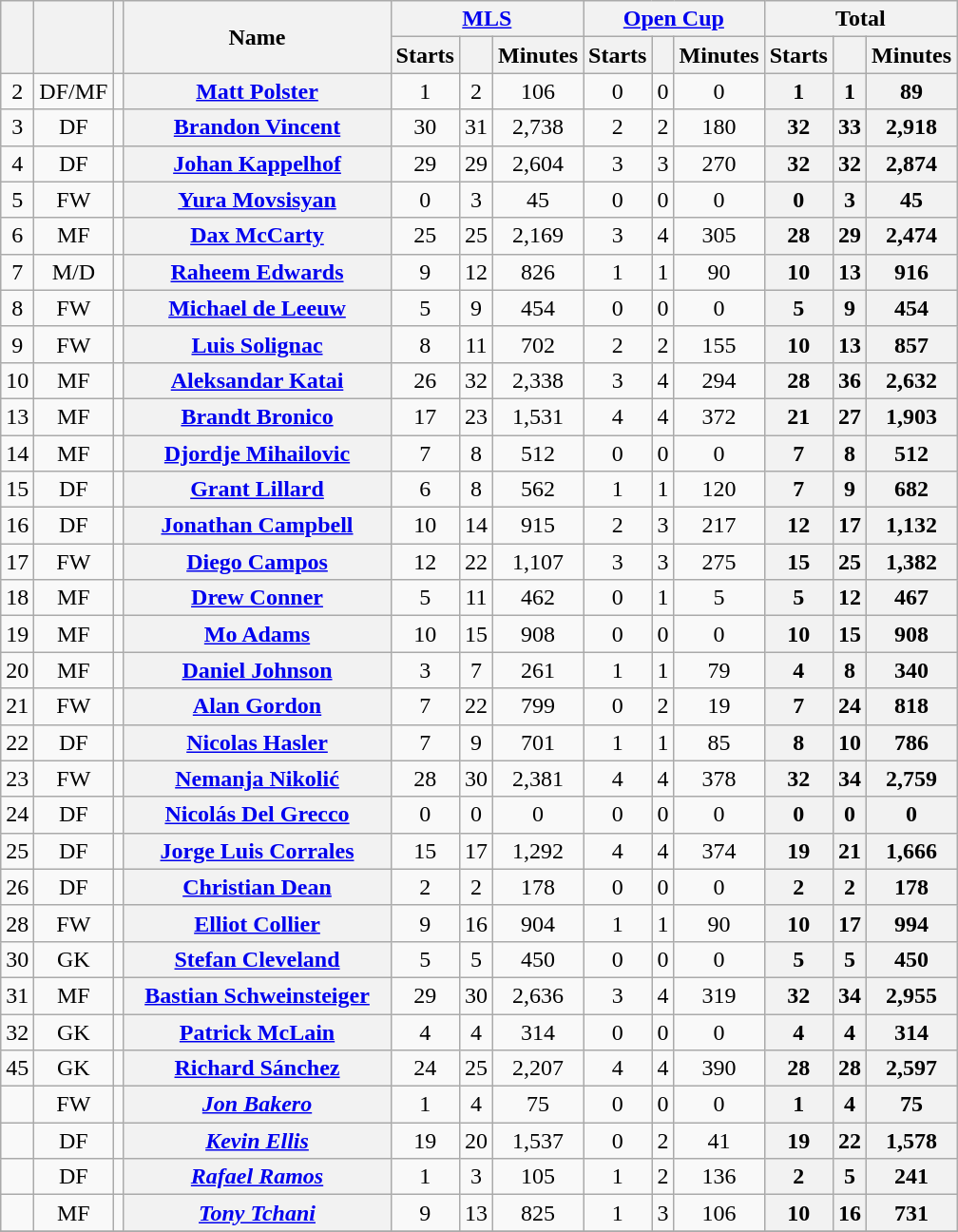<table class="wikitable sortable" style="text-align:center">
<tr>
<th rowspan="2"></th>
<th rowspan="2"></th>
<th rowspan="2"></th>
<th rowspan="2" style="width:180px;">Name</th>
<th colspan="3" style="width:87px;"><a href='#'>MLS</a></th>
<th colspan="3" style="width:87px;"><a href='#'>Open Cup</a></th>
<th colspan="3" style="width:87px;">Total</th>
</tr>
<tr>
<th>Starts</th>
<th></th>
<th>Minutes</th>
<th>Starts</th>
<th></th>
<th>Minutes</th>
<th>Starts</th>
<th></th>
<th>Minutes</th>
</tr>
<tr>
<td>2</td>
<td>DF/MF</td>
<td></td>
<th><a href='#'>Matt Polster</a><br></th>
<td>1</td>
<td>2</td>
<td>106<br></td>
<td>0</td>
<td>0</td>
<td>0<br></td>
<th>1</th>
<th>1</th>
<th>89</th>
</tr>
<tr>
<td>3</td>
<td>DF</td>
<td></td>
<th><a href='#'>Brandon Vincent</a><br></th>
<td>30</td>
<td>31</td>
<td>2,738<br></td>
<td>2</td>
<td>2</td>
<td>180<br></td>
<th>32</th>
<th>33</th>
<th>2,918</th>
</tr>
<tr>
<td>4</td>
<td>DF</td>
<td></td>
<th><a href='#'>Johan Kappelhof</a><br></th>
<td>29</td>
<td>29</td>
<td>2,604<br></td>
<td>3</td>
<td>3</td>
<td>270<br></td>
<th>32</th>
<th>32</th>
<th>2,874</th>
</tr>
<tr>
<td>5</td>
<td>FW</td>
<td></td>
<th><a href='#'>Yura Movsisyan</a><br></th>
<td>0</td>
<td>3</td>
<td>45<br></td>
<td>0</td>
<td>0</td>
<td>0<br></td>
<th>0</th>
<th>3</th>
<th>45</th>
</tr>
<tr>
<td>6</td>
<td>MF</td>
<td></td>
<th><a href='#'>Dax McCarty</a><br></th>
<td>25</td>
<td>25</td>
<td>2,169<br></td>
<td>3</td>
<td>4</td>
<td>305<br></td>
<th>28</th>
<th>29</th>
<th>2,474</th>
</tr>
<tr>
<td>7</td>
<td>M/D</td>
<td></td>
<th><a href='#'>Raheem Edwards</a><br></th>
<td>9</td>
<td>12</td>
<td>826<br></td>
<td>1</td>
<td>1</td>
<td>90<br></td>
<th>10</th>
<th>13</th>
<th>916</th>
</tr>
<tr>
<td>8</td>
<td>FW</td>
<td></td>
<th><a href='#'>Michael de Leeuw</a><br></th>
<td>5</td>
<td>9</td>
<td>454<br></td>
<td>0</td>
<td>0</td>
<td>0<br></td>
<th>5</th>
<th>9</th>
<th>454</th>
</tr>
<tr>
<td>9</td>
<td>FW</td>
<td></td>
<th><a href='#'>Luis Solignac</a><br></th>
<td>8</td>
<td>11</td>
<td>702<br></td>
<td>2</td>
<td>2</td>
<td>155<br></td>
<th>10</th>
<th>13</th>
<th>857</th>
</tr>
<tr>
<td>10</td>
<td>MF</td>
<td></td>
<th><a href='#'>Aleksandar Katai</a><br></th>
<td>26</td>
<td>32</td>
<td>2,338<br></td>
<td>3</td>
<td>4</td>
<td>294<br></td>
<th>28</th>
<th>36</th>
<th>2,632</th>
</tr>
<tr>
<td>13</td>
<td>MF</td>
<td></td>
<th><a href='#'>Brandt Bronico</a><br></th>
<td>17</td>
<td>23</td>
<td>1,531<br></td>
<td>4</td>
<td>4</td>
<td>372<br></td>
<th>21</th>
<th>27</th>
<th>1,903</th>
</tr>
<tr>
<td>14</td>
<td>MF</td>
<td></td>
<th><a href='#'>Djordje Mihailovic</a><br></th>
<td>7</td>
<td>8</td>
<td>512<br></td>
<td>0</td>
<td>0</td>
<td>0<br></td>
<th>7</th>
<th>8</th>
<th>512</th>
</tr>
<tr>
<td>15</td>
<td>DF</td>
<td></td>
<th><a href='#'>Grant Lillard</a><br></th>
<td>6</td>
<td>8</td>
<td>562<br></td>
<td>1</td>
<td>1</td>
<td>120<br></td>
<th>7</th>
<th>9</th>
<th>682</th>
</tr>
<tr>
<td>16</td>
<td>DF</td>
<td></td>
<th><a href='#'>Jonathan Campbell</a><br></th>
<td>10</td>
<td>14</td>
<td>915<br></td>
<td>2</td>
<td>3</td>
<td>217<br></td>
<th>12</th>
<th>17</th>
<th>1,132</th>
</tr>
<tr>
<td>17</td>
<td>FW</td>
<td></td>
<th><a href='#'>Diego Campos</a><br></th>
<td>12</td>
<td>22</td>
<td>1,107<br></td>
<td>3</td>
<td>3</td>
<td>275<br></td>
<th>15</th>
<th>25</th>
<th>1,382</th>
</tr>
<tr>
<td>18</td>
<td>MF</td>
<td></td>
<th><a href='#'>Drew Conner</a><br></th>
<td>5</td>
<td>11</td>
<td>462<br></td>
<td>0</td>
<td>1</td>
<td>5<br></td>
<th>5</th>
<th>12</th>
<th>467</th>
</tr>
<tr>
<td>19</td>
<td>MF</td>
<td></td>
<th><a href='#'>Mo Adams</a><br></th>
<td>10</td>
<td>15</td>
<td>908<br></td>
<td>0</td>
<td>0</td>
<td>0<br></td>
<th>10</th>
<th>15</th>
<th>908</th>
</tr>
<tr>
<td>20</td>
<td>MF</td>
<td></td>
<th><a href='#'>Daniel Johnson</a><br></th>
<td>3</td>
<td>7</td>
<td>261<br></td>
<td>1</td>
<td>1</td>
<td>79<br></td>
<th>4</th>
<th>8</th>
<th>340</th>
</tr>
<tr>
<td>21</td>
<td>FW</td>
<td></td>
<th><a href='#'>Alan Gordon</a><br></th>
<td>7</td>
<td>22</td>
<td>799<br></td>
<td>0</td>
<td>2</td>
<td>19<br></td>
<th>7</th>
<th>24</th>
<th>818</th>
</tr>
<tr>
<td>22</td>
<td>DF</td>
<td></td>
<th><a href='#'>Nicolas Hasler</a><br></th>
<td>7</td>
<td>9</td>
<td>701<br></td>
<td>1</td>
<td>1</td>
<td>85<br></td>
<th>8</th>
<th>10</th>
<th>786</th>
</tr>
<tr>
<td>23</td>
<td>FW</td>
<td></td>
<th><a href='#'>Nemanja Nikolić</a><br></th>
<td>28</td>
<td>30</td>
<td>2,381<br></td>
<td>4</td>
<td>4</td>
<td>378<br></td>
<th>32</th>
<th>34</th>
<th>2,759</th>
</tr>
<tr>
<td>24</td>
<td>DF</td>
<td></td>
<th><a href='#'>Nicolás Del Grecco</a><br></th>
<td>0</td>
<td>0</td>
<td>0<br></td>
<td>0</td>
<td>0</td>
<td>0<br></td>
<th>0</th>
<th>0</th>
<th>0</th>
</tr>
<tr>
<td>25</td>
<td>DF</td>
<td></td>
<th><a href='#'>Jorge Luis Corrales</a><br></th>
<td>15</td>
<td>17</td>
<td>1,292<br></td>
<td>4</td>
<td>4</td>
<td>374<br></td>
<th>19</th>
<th>21</th>
<th>1,666</th>
</tr>
<tr>
<td>26</td>
<td>DF</td>
<td></td>
<th><a href='#'>Christian Dean</a><br></th>
<td>2</td>
<td>2</td>
<td>178<br></td>
<td>0</td>
<td>0</td>
<td>0<br></td>
<th>2</th>
<th>2</th>
<th>178</th>
</tr>
<tr>
<td>28</td>
<td>FW</td>
<td></td>
<th><a href='#'>Elliot Collier</a><br></th>
<td>9</td>
<td>16</td>
<td>904<br></td>
<td>1</td>
<td>1</td>
<td>90<br></td>
<th>10</th>
<th>17</th>
<th>994</th>
</tr>
<tr>
<td>30</td>
<td>GK</td>
<td></td>
<th><a href='#'>Stefan Cleveland</a><br></th>
<td>5</td>
<td>5</td>
<td>450<br></td>
<td>0</td>
<td>0</td>
<td>0<br></td>
<th>5</th>
<th>5</th>
<th>450</th>
</tr>
<tr>
<td>31</td>
<td>MF</td>
<td></td>
<th><a href='#'>Bastian Schweinsteiger</a><br></th>
<td>29</td>
<td>30</td>
<td>2,636<br></td>
<td>3</td>
<td>4</td>
<td>319<br></td>
<th>32</th>
<th>34</th>
<th>2,955</th>
</tr>
<tr>
<td>32</td>
<td>GK</td>
<td></td>
<th><a href='#'>Patrick McLain</a><br></th>
<td>4</td>
<td>4</td>
<td>314<br></td>
<td>0</td>
<td>0</td>
<td>0<br></td>
<th>4</th>
<th>4</th>
<th>314</th>
</tr>
<tr>
<td>45</td>
<td>GK</td>
<td></td>
<th><a href='#'>Richard Sánchez</a><br></th>
<td>24</td>
<td>25</td>
<td>2,207<br></td>
<td>4</td>
<td>4</td>
<td>390<br></td>
<th>28</th>
<th>28</th>
<th>2,597</th>
</tr>
<tr>
<td></td>
<td>FW</td>
<td></td>
<th><em><a href='#'>Jon Bakero</a></em><br></th>
<td>1</td>
<td>4</td>
<td>75<br></td>
<td>0</td>
<td>0</td>
<td>0<br></td>
<th>1</th>
<th>4</th>
<th>75</th>
</tr>
<tr>
<td></td>
<td>DF</td>
<td></td>
<th><em><a href='#'>Kevin Ellis</a></em><br></th>
<td>19</td>
<td>20</td>
<td>1,537<br></td>
<td>0</td>
<td>2</td>
<td>41<br></td>
<th>19</th>
<th>22</th>
<th>1,578</th>
</tr>
<tr>
<td></td>
<td>DF</td>
<td></td>
<th><em><a href='#'>Rafael Ramos</a></em><br></th>
<td>1</td>
<td>3</td>
<td>105<br></td>
<td>1</td>
<td>2</td>
<td>136<br></td>
<th>2</th>
<th>5</th>
<th>241</th>
</tr>
<tr>
<td></td>
<td>MF</td>
<td></td>
<th><em><a href='#'>Tony Tchani</a></em><br></th>
<td>9</td>
<td>13</td>
<td>825<br></td>
<td>1</td>
<td>3</td>
<td>106<br></td>
<th>10</th>
<th>16</th>
<th>731</th>
</tr>
<tr>
</tr>
</table>
